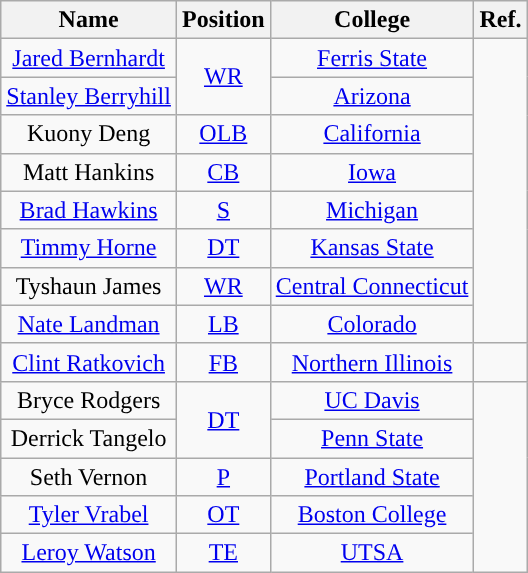<table class="wikitable" style="text-align:center">
<tr>
<th>Name</th>
<th>Position</th>
<th>College</th>
<th>Ref.</th>
</tr>
<tr>
<td><a href='#'>Jared Bernhardt</a></td>
<td rowspan = 2><a href='#'>WR</a></td>
<td><a href='#'>Ferris State</a></td>
<td rowspan = 8></td>
</tr>
<tr>
<td><a href='#'>Stanley Berryhill</a></td>
<td><a href='#'>Arizona</a></td>
</tr>
<tr>
<td>Kuony Deng</td>
<td><a href='#'>OLB</a></td>
<td><a href='#'>California</a></td>
</tr>
<tr>
<td>Matt Hankins</td>
<td><a href='#'>CB</a></td>
<td><a href='#'>Iowa</a></td>
</tr>
<tr>
<td><a href='#'>Brad Hawkins</a></td>
<td><a href='#'>S</a></td>
<td><a href='#'>Michigan</a></td>
</tr>
<tr>
<td><a href='#'>Timmy Horne</a></td>
<td><a href='#'>DT</a></td>
<td><a href='#'>Kansas State</a></td>
</tr>
<tr>
<td>Tyshaun James</td>
<td><a href='#'>WR</a></td>
<td><a href='#'>Central Connecticut</a></td>
</tr>
<tr>
<td><a href='#'>Nate Landman</a></td>
<td><a href='#'>LB</a></td>
<td><a href='#'>Colorado</a></td>
</tr>
<tr>
<td><a href='#'>Clint Ratkovich</a></td>
<td><a href='#'>FB</a></td>
<td><a href='#'>Northern Illinois</a></td>
<td></td>
</tr>
<tr>
<td>Bryce Rodgers</td>
<td rowspan = 2><a href='#'>DT</a></td>
<td><a href='#'>UC Davis</a></td>
<td rowspan = 5></td>
</tr>
<tr>
<td>Derrick Tangelo</td>
<td><a href='#'>Penn State</a></td>
</tr>
<tr>
<td>Seth Vernon</td>
<td><a href='#'>P</a></td>
<td><a href='#'>Portland State</a></td>
</tr>
<tr>
<td><a href='#'>Tyler Vrabel</a></td>
<td><a href='#'>OT</a></td>
<td><a href='#'>Boston College</a></td>
</tr>
<tr>
<td><a href='#'>Leroy Watson</a></td>
<td><a href='#'>TE</a></td>
<td><a href='#'>UTSA</a></td>
</tr>
</table>
